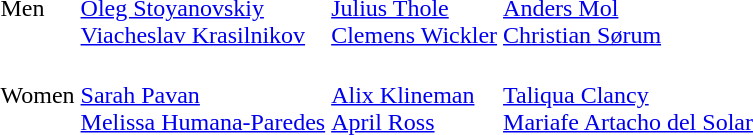<table>
<tr>
<td>Men<br></td>
<td><br><a href='#'>Oleg Stoyanovskiy</a><br><a href='#'>Viacheslav Krasilnikov</a></td>
<td><br><a href='#'>Julius Thole</a><br><a href='#'>Clemens Wickler</a></td>
<td><br><a href='#'>Anders Mol</a><br><a href='#'>Christian Sørum</a></td>
</tr>
<tr>
<td>Women<br></td>
<td><br><a href='#'>Sarah Pavan</a><br><a href='#'>Melissa Humana-Paredes</a></td>
<td><br><a href='#'>Alix Klineman</a><br><a href='#'>April Ross</a></td>
<td><br><a href='#'>Taliqua Clancy</a><br><a href='#'>Mariafe Artacho del Solar</a></td>
</tr>
</table>
